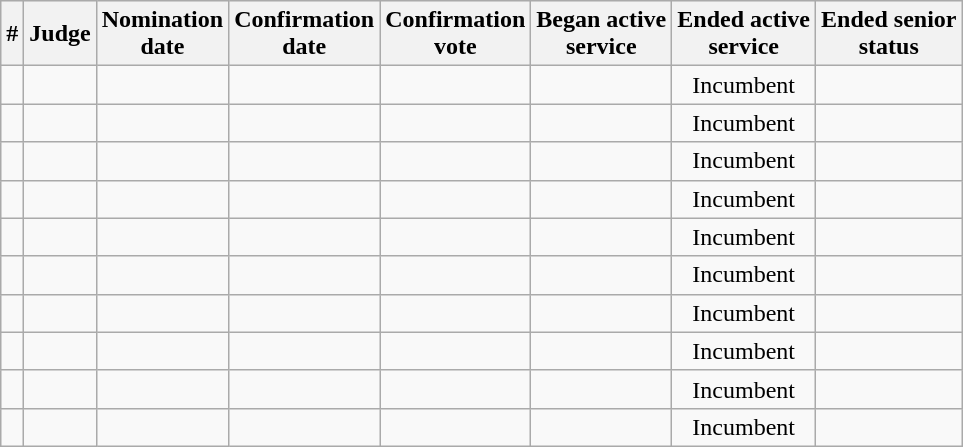<table class="sortable wikitable">
<tr bgcolor="#ececec">
<th>#</th>
<th>Judge</th>
<th>Nomination<br>date</th>
<th>Confirmation<br>date</th>
<th>Confirmation<br>vote</th>
<th>Began active<br>service</th>
<th>Ended active<br>service</th>
<th>Ended senior<br>status</th>
</tr>
<tr>
<td></td>
<td></td>
<td></td>
<td></td>
<td align="center"></td>
<td></td>
<td align="center">Incumbent</td>
<td align="center"></td>
</tr>
<tr>
<td></td>
<td></td>
<td></td>
<td></td>
<td align="center"></td>
<td></td>
<td align="center">Incumbent</td>
<td align="center"></td>
</tr>
<tr>
<td></td>
<td></td>
<td></td>
<td></td>
<td align="center"></td>
<td></td>
<td align="center">Incumbent</td>
<td align="center"></td>
</tr>
<tr>
<td></td>
<td></td>
<td></td>
<td></td>
<td align="center"></td>
<td></td>
<td align="center">Incumbent</td>
<td align="center"></td>
</tr>
<tr>
<td></td>
<td></td>
<td></td>
<td></td>
<td align="center"></td>
<td></td>
<td align="center">Incumbent</td>
<td align="center"></td>
</tr>
<tr>
<td></td>
<td></td>
<td></td>
<td></td>
<td align="center"></td>
<td></td>
<td align="center">Incumbent</td>
<td align="center"></td>
</tr>
<tr>
<td></td>
<td></td>
<td></td>
<td></td>
<td align="center"></td>
<td></td>
<td align="center">Incumbent</td>
<td align="center"></td>
</tr>
<tr>
<td></td>
<td></td>
<td></td>
<td></td>
<td align="center"></td>
<td></td>
<td align="center">Incumbent</td>
<td align="center"></td>
</tr>
<tr>
<td></td>
<td></td>
<td></td>
<td></td>
<td align="center"></td>
<td></td>
<td align="center">Incumbent</td>
<td align="center"></td>
</tr>
<tr>
<td></td>
<td></td>
<td></td>
<td></td>
<td align="center"></td>
<td></td>
<td align="center">Incumbent</td>
<td align="center"></td>
</tr>
</table>
